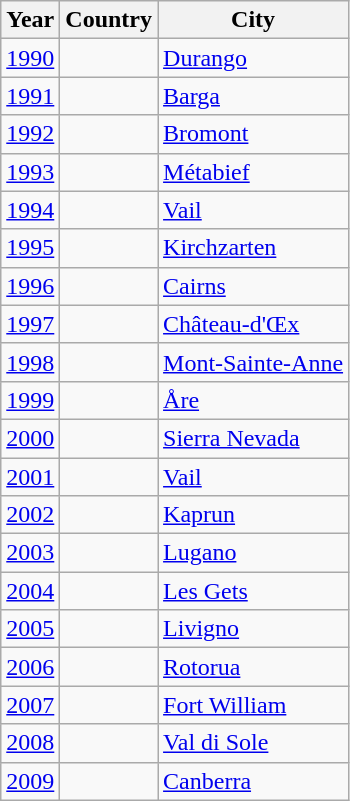<table class="wikitable">
<tr>
<th>Year</th>
<th>Country</th>
<th>City</th>
</tr>
<tr>
<td><a href='#'>1990</a></td>
<td></td>
<td><a href='#'>Durango</a></td>
</tr>
<tr>
<td><a href='#'>1991</a></td>
<td></td>
<td><a href='#'>Barga</a></td>
</tr>
<tr>
<td><a href='#'>1992</a></td>
<td></td>
<td><a href='#'>Bromont</a></td>
</tr>
<tr>
<td><a href='#'>1993</a></td>
<td></td>
<td><a href='#'>Métabief</a></td>
</tr>
<tr>
<td><a href='#'>1994</a></td>
<td></td>
<td><a href='#'>Vail</a></td>
</tr>
<tr>
<td><a href='#'>1995</a></td>
<td></td>
<td><a href='#'>Kirchzarten</a></td>
</tr>
<tr>
<td><a href='#'>1996</a></td>
<td></td>
<td><a href='#'>Cairns</a></td>
</tr>
<tr>
<td><a href='#'>1997</a></td>
<td></td>
<td><a href='#'>Château-d'Œx</a></td>
</tr>
<tr>
<td><a href='#'>1998</a></td>
<td></td>
<td><a href='#'>Mont-Sainte-Anne</a></td>
</tr>
<tr>
<td><a href='#'>1999</a></td>
<td></td>
<td><a href='#'>Åre</a></td>
</tr>
<tr>
<td><a href='#'>2000</a></td>
<td></td>
<td><a href='#'>Sierra Nevada</a></td>
</tr>
<tr>
<td><a href='#'>2001</a></td>
<td></td>
<td><a href='#'>Vail</a></td>
</tr>
<tr>
<td><a href='#'>2002</a></td>
<td></td>
<td><a href='#'>Kaprun</a></td>
</tr>
<tr>
<td><a href='#'>2003</a></td>
<td></td>
<td><a href='#'>Lugano</a></td>
</tr>
<tr>
<td><a href='#'>2004</a></td>
<td></td>
<td><a href='#'>Les Gets</a></td>
</tr>
<tr>
<td><a href='#'>2005</a></td>
<td></td>
<td><a href='#'>Livigno</a></td>
</tr>
<tr>
<td><a href='#'>2006</a></td>
<td></td>
<td><a href='#'>Rotorua</a></td>
</tr>
<tr>
<td><a href='#'>2007</a></td>
<td></td>
<td><a href='#'>Fort William</a></td>
</tr>
<tr>
<td><a href='#'>2008</a></td>
<td></td>
<td><a href='#'>Val di Sole</a></td>
</tr>
<tr>
<td><a href='#'>2009</a></td>
<td></td>
<td><a href='#'>Canberra</a></td>
</tr>
</table>
